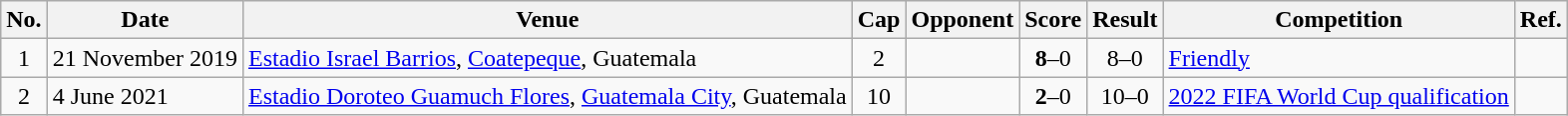<table class="wikitable">
<tr>
<th scope=col>No.</th>
<th scope=col data-sort-type=date>Date</th>
<th scope=col>Venue</th>
<th scope=col>Cap</th>
<th scope=col>Opponent</th>
<th scope=col>Score</th>
<th scope=col>Result</th>
<th scope=col>Competition</th>
<th scope=col>Ref.</th>
</tr>
<tr>
<td align=center>1</td>
<td>21 November 2019</td>
<td><a href='#'>Estadio Israel Barrios</a>, <a href='#'>Coatepeque</a>, Guatemala</td>
<td align=center>2</td>
<td></td>
<td align=center><strong>8</strong>–0</td>
<td align=center>8–0</td>
<td><a href='#'>Friendly</a></td>
<td></td>
</tr>
<tr>
<td align=center>2</td>
<td>4 June 2021</td>
<td><a href='#'>Estadio Doroteo Guamuch Flores</a>, <a href='#'>Guatemala City</a>, Guatemala</td>
<td align=center>10</td>
<td></td>
<td align=center><strong>2</strong>–0</td>
<td align=center>10–0</td>
<td><a href='#'>2022 FIFA World Cup qualification</a></td>
<td></td>
</tr>
</table>
